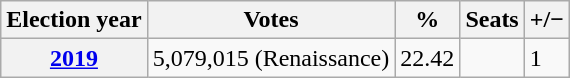<table class="wikitable">
<tr>
<th>Election year</th>
<th>Votes</th>
<th>%</th>
<th>Seats</th>
<th>+/−</th>
</tr>
<tr>
<th><a href='#'>2019</a></th>
<td>5,079,015 (Renaissance)</td>
<td>22.42</td>
<td></td>
<td> 1</td>
</tr>
</table>
